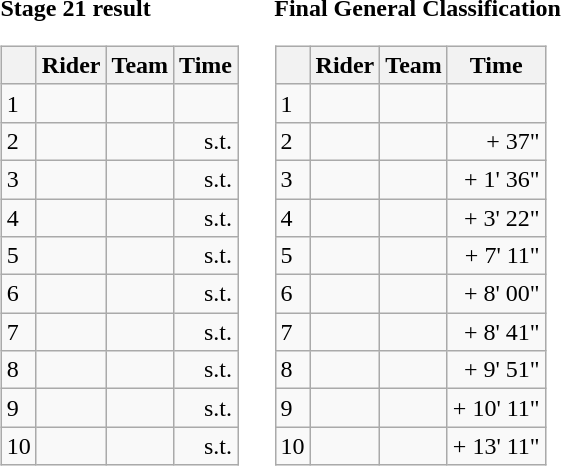<table>
<tr>
<td><strong>Stage 21 result</strong><br><table class="wikitable">
<tr>
<th></th>
<th>Rider</th>
<th>Team</th>
<th>Time</th>
</tr>
<tr>
<td>1</td>
<td></td>
<td></td>
<td align="right"></td>
</tr>
<tr>
<td>2</td>
<td></td>
<td></td>
<td align="right">s.t.</td>
</tr>
<tr>
<td>3</td>
<td></td>
<td></td>
<td align="right">s.t.</td>
</tr>
<tr>
<td>4</td>
<td></td>
<td></td>
<td align="right">s.t.</td>
</tr>
<tr>
<td>5</td>
<td></td>
<td></td>
<td align="right">s.t.</td>
</tr>
<tr>
<td>6</td>
<td></td>
<td></td>
<td align="right">s.t.</td>
</tr>
<tr>
<td>7</td>
<td></td>
<td></td>
<td align="right">s.t.</td>
</tr>
<tr>
<td>8</td>
<td></td>
<td></td>
<td align="right">s.t.</td>
</tr>
<tr>
<td>9</td>
<td></td>
<td></td>
<td align="right">s.t.</td>
</tr>
<tr>
<td>10</td>
<td></td>
<td></td>
<td align="right">s.t.</td>
</tr>
</table>
</td>
<td></td>
<td><strong>Final General Classification</strong><br><table class="wikitable">
<tr>
<th></th>
<th>Rider</th>
<th>Team</th>
<th>Time</th>
</tr>
<tr>
<td>1</td>
<td> </td>
<td></td>
<td align="right"></td>
</tr>
<tr>
<td>2</td>
<td></td>
<td></td>
<td align="right">+ 37"</td>
</tr>
<tr>
<td>3</td>
<td> </td>
<td></td>
<td align="right">+ 1' 36"</td>
</tr>
<tr>
<td>4</td>
<td></td>
<td></td>
<td align="right">+ 3' 22"</td>
</tr>
<tr>
<td>5</td>
<td></td>
<td></td>
<td align="right">+ 7' 11"</td>
</tr>
<tr>
<td>6</td>
<td></td>
<td></td>
<td align="right">+ 8' 00"</td>
</tr>
<tr>
<td>7</td>
<td></td>
<td></td>
<td align="right">+ 8' 41"</td>
</tr>
<tr>
<td>8</td>
<td></td>
<td></td>
<td align="right">+ 9' 51"</td>
</tr>
<tr>
<td>9</td>
<td></td>
<td></td>
<td align="right">+ 10' 11"</td>
</tr>
<tr>
<td>10</td>
<td></td>
<td></td>
<td align="right">+ 13' 11"</td>
</tr>
</table>
</td>
</tr>
</table>
